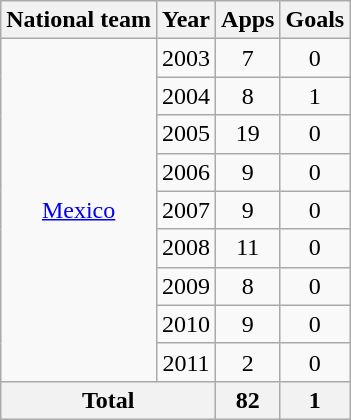<table class="wikitable" style="text-align: center;">
<tr>
<th>National team</th>
<th>Year</th>
<th>Apps</th>
<th>Goals</th>
</tr>
<tr>
<td rowspan="9"><a href='#'>Mexico</a></td>
<td>2003</td>
<td>7</td>
<td>0</td>
</tr>
<tr>
<td>2004</td>
<td>8</td>
<td>1</td>
</tr>
<tr>
<td>2005</td>
<td>19</td>
<td>0</td>
</tr>
<tr>
<td>2006</td>
<td>9</td>
<td>0</td>
</tr>
<tr>
<td>2007</td>
<td>9</td>
<td>0</td>
</tr>
<tr>
<td>2008</td>
<td>11</td>
<td>0</td>
</tr>
<tr>
<td>2009</td>
<td>8</td>
<td>0</td>
</tr>
<tr>
<td>2010</td>
<td>9</td>
<td>0</td>
</tr>
<tr>
<td>2011</td>
<td>2</td>
<td>0</td>
</tr>
<tr>
<th colspan="2">Total</th>
<th>82</th>
<th>1</th>
</tr>
</table>
